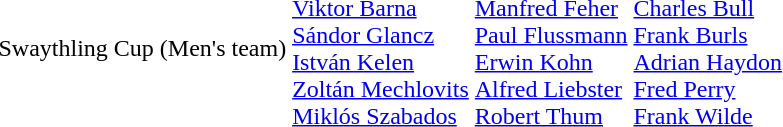<table>
<tr>
<td>Swaythling Cup (Men's team)<br></td>
<td><br><a href='#'>Viktor Barna</a><br><a href='#'>Sándor Glancz</a><br><a href='#'>István Kelen</a><br><a href='#'>Zoltán Mechlovits</a><br><a href='#'>Miklós Szabados</a></td>
<td><br><a href='#'>Manfred Feher</a><br><a href='#'>Paul Flussmann</a><br><a href='#'>Erwin Kohn</a><br><a href='#'>Alfred Liebster</a><br><a href='#'>Robert Thum</a></td>
<td><br><a href='#'>Charles Bull</a><br><a href='#'>Frank Burls</a><br><a href='#'>Adrian Haydon</a><br><a href='#'>Fred Perry</a><br><a href='#'>Frank Wilde</a></td>
</tr>
</table>
